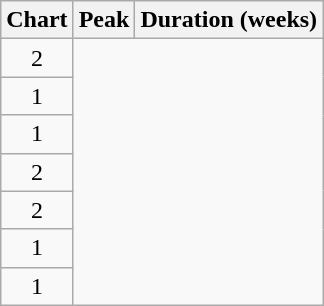<table class="wikitable sortable plainrowheaders" style="text-align:center;">
<tr>
<th scope="col">Chart</th>
<th scope="col">Peak</th>
<th scope="col">Duration (weeks)</th>
</tr>
<tr>
<td>2</td>
</tr>
<tr>
<td>1</td>
</tr>
<tr>
<td>1</td>
</tr>
<tr>
<td>2</td>
</tr>
<tr>
<td>2</td>
</tr>
<tr>
<td>1</td>
</tr>
<tr>
<td>1</td>
</tr>
</table>
